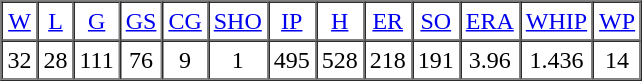<table cellpadding=3 cellspacing=0 border=1 width=400>
<tr align=center>
<td><a href='#'>W</a></td>
<td><a href='#'>L</a></td>
<td><a href='#'>G</a></td>
<td><a href='#'>GS</a></td>
<td><a href='#'>CG</a></td>
<td><a href='#'>SHO</a></td>
<td><a href='#'>IP</a></td>
<td><a href='#'>H</a></td>
<td><a href='#'>ER</a></td>
<td><a href='#'>SO</a></td>
<td><a href='#'>ERA</a></td>
<td><a href='#'>WHIP</a></td>
<td><a href='#'>WP</a></td>
</tr>
<tr align=center>
<td>32</td>
<td>28</td>
<td>111</td>
<td>76</td>
<td>9</td>
<td>1</td>
<td>495</td>
<td>528</td>
<td>218</td>
<td>191</td>
<td>3.96</td>
<td>1.436</td>
<td>14</td>
</tr>
</table>
